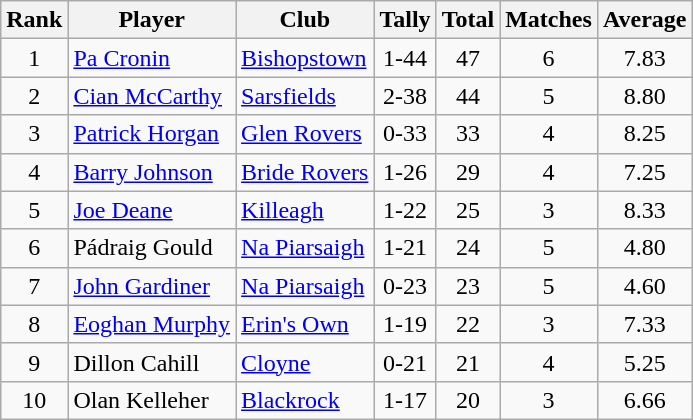<table class="wikitable">
<tr>
<th>Rank</th>
<th>Player</th>
<th>Club</th>
<th>Tally</th>
<th>Total</th>
<th>Matches</th>
<th>Average</th>
</tr>
<tr>
<td rowspan=1 align=center>1</td>
<td><a href='#'>Pa Cronin</a></td>
<td><a href='#'>Bishopstown</a></td>
<td align=center>1-44</td>
<td align=center>47</td>
<td align=center>6</td>
<td align=center>7.83</td>
</tr>
<tr>
<td rowspan=1 align=center>2</td>
<td><a href='#'>Cian McCarthy</a></td>
<td><a href='#'>Sarsfields</a></td>
<td align=center>2-38</td>
<td align=center>44</td>
<td align=center>5</td>
<td align=center>8.80</td>
</tr>
<tr>
<td rowspan=1 align=center>3</td>
<td><a href='#'>Patrick Horgan</a></td>
<td><a href='#'>Glen Rovers</a></td>
<td align=center>0-33</td>
<td align=center>33</td>
<td align=center>4</td>
<td align=center>8.25</td>
</tr>
<tr>
<td rowspan=1 align=center>4</td>
<td><a href='#'>Barry Johnson</a></td>
<td><a href='#'>Bride Rovers</a></td>
<td align=center>1-26</td>
<td align=center>29</td>
<td align=center>4</td>
<td align=center>7.25</td>
</tr>
<tr>
<td rowspan=1 align=center>5</td>
<td><a href='#'>Joe Deane</a></td>
<td><a href='#'>Killeagh</a></td>
<td align=center>1-22</td>
<td align=center>25</td>
<td align=center>3</td>
<td align=center>8.33</td>
</tr>
<tr>
<td rowspan=1 align=center>6</td>
<td>Pádraig Gould</td>
<td><a href='#'>Na Piarsaigh</a></td>
<td align=center>1-21</td>
<td align=center>24</td>
<td align=center>5</td>
<td align=center>4.80</td>
</tr>
<tr>
<td rowspan=1 align=center>7</td>
<td><a href='#'>John Gardiner</a></td>
<td><a href='#'>Na Piarsaigh</a></td>
<td align=center>0-23</td>
<td align=center>23</td>
<td align=center>5</td>
<td align=center>4.60</td>
</tr>
<tr>
<td rowspan=1 align=center>8</td>
<td><a href='#'>Eoghan Murphy</a></td>
<td><a href='#'>Erin's Own</a></td>
<td align=center>1-19</td>
<td align=center>22</td>
<td align=center>3</td>
<td align=center>7.33</td>
</tr>
<tr>
<td rowspan=1 align=center>9</td>
<td>Dillon Cahill</td>
<td><a href='#'>Cloyne</a></td>
<td align=center>0-21</td>
<td align=center>21</td>
<td align=center>4</td>
<td align=center>5.25</td>
</tr>
<tr>
<td rowspan=1 align=center>10</td>
<td>Olan Kelleher</td>
<td><a href='#'>Blackrock</a></td>
<td align=center>1-17</td>
<td align=center>20</td>
<td align=center>3</td>
<td align=center>6.66</td>
</tr>
</table>
